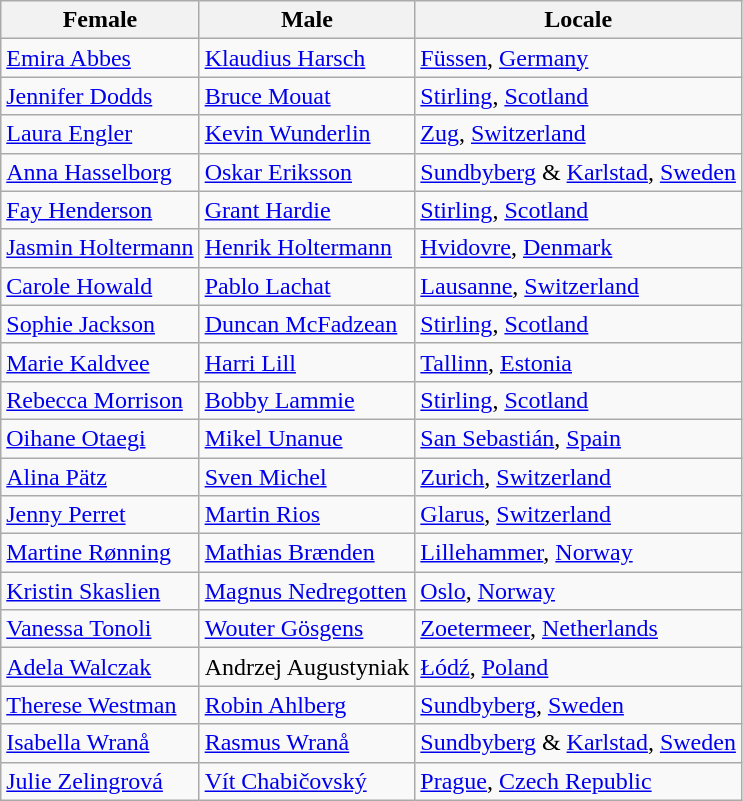<table class=wikitable>
<tr>
<th scope="col">Female</th>
<th scope="col">Male</th>
<th scope="col">Locale</th>
</tr>
<tr>
<td><a href='#'>Emira Abbes</a></td>
<td><a href='#'>Klaudius Harsch</a></td>
<td> <a href='#'>Füssen</a>, <a href='#'>Germany</a></td>
</tr>
<tr>
<td><a href='#'>Jennifer Dodds</a></td>
<td><a href='#'>Bruce Mouat</a></td>
<td> <a href='#'>Stirling</a>, <a href='#'>Scotland</a></td>
</tr>
<tr>
<td><a href='#'>Laura Engler</a></td>
<td><a href='#'>Kevin Wunderlin</a></td>
<td> <a href='#'>Zug</a>, <a href='#'>Switzerland</a></td>
</tr>
<tr>
<td><a href='#'>Anna Hasselborg</a></td>
<td><a href='#'>Oskar Eriksson</a></td>
<td> <a href='#'>Sundbyberg</a> & <a href='#'>Karlstad</a>, <a href='#'>Sweden</a></td>
</tr>
<tr>
<td><a href='#'>Fay Henderson</a></td>
<td><a href='#'>Grant Hardie</a></td>
<td> <a href='#'>Stirling</a>, <a href='#'>Scotland</a></td>
</tr>
<tr>
<td><a href='#'>Jasmin Holtermann</a></td>
<td><a href='#'>Henrik Holtermann</a></td>
<td> <a href='#'>Hvidovre</a>, <a href='#'>Denmark</a></td>
</tr>
<tr>
<td><a href='#'>Carole Howald</a></td>
<td><a href='#'>Pablo Lachat</a></td>
<td> <a href='#'>Lausanne</a>, <a href='#'>Switzerland</a></td>
</tr>
<tr>
<td><a href='#'>Sophie Jackson</a></td>
<td><a href='#'>Duncan McFadzean</a></td>
<td> <a href='#'>Stirling</a>, <a href='#'>Scotland</a></td>
</tr>
<tr>
<td><a href='#'>Marie Kaldvee</a></td>
<td><a href='#'>Harri Lill</a></td>
<td> <a href='#'>Tallinn</a>, <a href='#'>Estonia</a></td>
</tr>
<tr>
<td><a href='#'>Rebecca Morrison</a></td>
<td><a href='#'>Bobby Lammie</a></td>
<td> <a href='#'>Stirling</a>, <a href='#'>Scotland</a></td>
</tr>
<tr>
<td><a href='#'>Oihane Otaegi</a></td>
<td><a href='#'>Mikel Unanue</a></td>
<td> <a href='#'>San Sebastián</a>, <a href='#'>Spain</a></td>
</tr>
<tr>
<td><a href='#'>Alina Pätz</a></td>
<td><a href='#'>Sven Michel</a></td>
<td> <a href='#'>Zurich</a>, <a href='#'>Switzerland</a></td>
</tr>
<tr>
<td><a href='#'>Jenny Perret</a></td>
<td><a href='#'>Martin Rios</a></td>
<td> <a href='#'>Glarus</a>, <a href='#'>Switzerland</a></td>
</tr>
<tr>
<td><a href='#'>Martine Rønning</a></td>
<td><a href='#'>Mathias Brænden</a></td>
<td> <a href='#'>Lillehammer</a>, <a href='#'>Norway</a></td>
</tr>
<tr>
<td><a href='#'>Kristin Skaslien</a></td>
<td><a href='#'>Magnus Nedregotten</a></td>
<td> <a href='#'>Oslo</a>, <a href='#'>Norway</a></td>
</tr>
<tr>
<td><a href='#'>Vanessa Tonoli</a></td>
<td><a href='#'>Wouter Gösgens</a></td>
<td> <a href='#'>Zoetermeer</a>, <a href='#'>Netherlands</a></td>
</tr>
<tr>
<td><a href='#'>Adela Walczak</a></td>
<td>Andrzej Augustyniak</td>
<td> <a href='#'>Łódź</a>, <a href='#'>Poland</a></td>
</tr>
<tr>
<td><a href='#'>Therese Westman</a></td>
<td><a href='#'>Robin Ahlberg</a></td>
<td> <a href='#'>Sundbyberg</a>, <a href='#'>Sweden</a></td>
</tr>
<tr>
<td><a href='#'>Isabella Wranå</a></td>
<td><a href='#'>Rasmus Wranå</a></td>
<td> <a href='#'>Sundbyberg</a> & <a href='#'>Karlstad</a>, <a href='#'>Sweden</a></td>
</tr>
<tr>
<td><a href='#'>Julie Zelingrová</a></td>
<td><a href='#'>Vít Chabičovský</a></td>
<td> <a href='#'>Prague</a>, <a href='#'>Czech Republic</a></td>
</tr>
</table>
